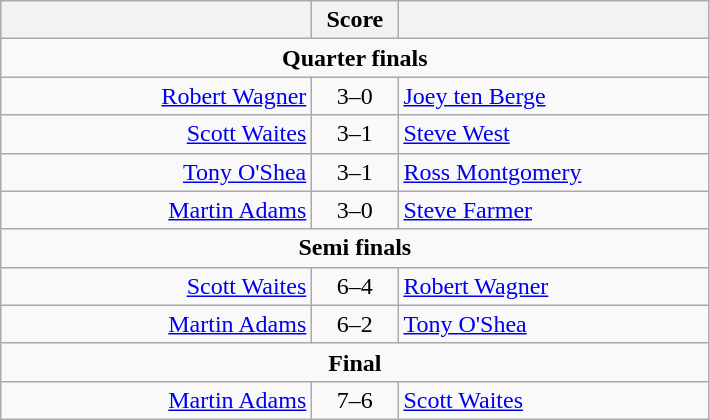<table class=wikitable style="text-align:center">
<tr>
<th width=200></th>
<th width=50>Score</th>
<th width=200></th>
</tr>
<tr align=center>
<td colspan="3"><strong>Quarter finals</strong></td>
</tr>
<tr align=left>
<td align=right><a href='#'>Robert Wagner</a> </td>
<td align=center>3–0</td>
<td> <a href='#'>Joey ten Berge</a></td>
</tr>
<tr align=left>
<td align=right><a href='#'>Scott Waites</a> </td>
<td align=center>3–1</td>
<td> <a href='#'>Steve West</a></td>
</tr>
<tr align=left>
<td align=right><a href='#'>Tony O'Shea</a> </td>
<td align=center>3–1</td>
<td> <a href='#'>Ross Montgomery</a></td>
</tr>
<tr align=left>
<td align=right><a href='#'>Martin Adams</a> </td>
<td align=center>3–0</td>
<td> <a href='#'>Steve Farmer</a></td>
</tr>
<tr align=center>
<td colspan="3"><strong>Semi finals</strong></td>
</tr>
<tr align=left>
<td align=right><a href='#'>Scott Waites</a> </td>
<td align=center>6–4</td>
<td> <a href='#'>Robert Wagner</a></td>
</tr>
<tr align=left>
<td align=right><a href='#'>Martin Adams</a> </td>
<td align=center>6–2</td>
<td> <a href='#'>Tony O'Shea</a></td>
</tr>
<tr align=center>
<td colspan="3"><strong>Final</strong></td>
</tr>
<tr align=left>
<td align=right><a href='#'>Martin Adams</a> </td>
<td align=center>7–6</td>
<td> <a href='#'>Scott Waites</a></td>
</tr>
</table>
